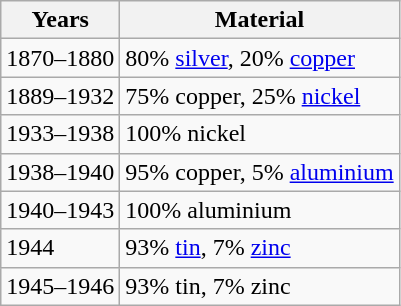<table class="wikitable">
<tr>
<th>Years</th>
<th>Material</th>
</tr>
<tr>
<td>1870–1880</td>
<td>80% <a href='#'>silver</a>, 20% <a href='#'>copper</a></td>
</tr>
<tr>
<td>1889–1932</td>
<td>75% copper, 25% <a href='#'>nickel</a></td>
</tr>
<tr>
<td>1933–1938</td>
<td>100% nickel</td>
</tr>
<tr>
<td>1938–1940</td>
<td>95% copper, 5% <a href='#'>aluminium</a></td>
</tr>
<tr>
<td>1940–1943</td>
<td>100% aluminium</td>
</tr>
<tr>
<td>1944</td>
<td>93% <a href='#'>tin</a>, 7% <a href='#'>zinc</a></td>
</tr>
<tr>
<td>1945–1946</td>
<td>93% tin, 7% zinc</td>
</tr>
</table>
